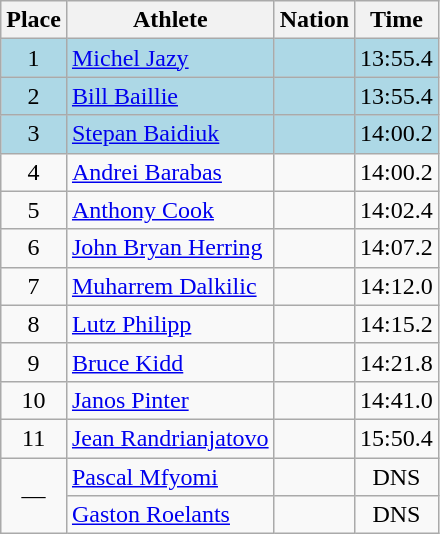<table class=wikitable>
<tr>
<th>Place</th>
<th>Athlete</th>
<th>Nation</th>
<th>Time</th>
</tr>
<tr align=center bgcolor=lightblue>
<td>1</td>
<td align=left><a href='#'>Michel Jazy</a></td>
<td align=left></td>
<td>13:55.4</td>
</tr>
<tr align=center bgcolor=lightblue>
<td>2</td>
<td align=left><a href='#'>Bill Baillie</a></td>
<td align=left></td>
<td>13:55.4</td>
</tr>
<tr align=center bgcolor=lightblue>
<td>3</td>
<td align=left><a href='#'>Stepan Baidiuk</a></td>
<td align=left></td>
<td>14:00.2</td>
</tr>
<tr align=center>
<td>4</td>
<td align=left><a href='#'>Andrei Barabas</a></td>
<td align=left></td>
<td>14:00.2</td>
</tr>
<tr align=center>
<td>5</td>
<td align=left><a href='#'>Anthony Cook</a></td>
<td align=left></td>
<td>14:02.4</td>
</tr>
<tr align=center>
<td>6</td>
<td align=left><a href='#'>John Bryan Herring</a></td>
<td align=left></td>
<td>14:07.2</td>
</tr>
<tr align=center>
<td>7</td>
<td align=left><a href='#'>Muharrem Dalkilic</a></td>
<td align=left></td>
<td>14:12.0</td>
</tr>
<tr align=center>
<td>8</td>
<td align=left><a href='#'>Lutz Philipp</a></td>
<td align=left></td>
<td>14:15.2</td>
</tr>
<tr align=center>
<td>9</td>
<td align=left><a href='#'>Bruce Kidd</a></td>
<td align=left></td>
<td>14:21.8</td>
</tr>
<tr align=center>
<td>10</td>
<td align=left><a href='#'>Janos Pinter</a></td>
<td align=left></td>
<td>14:41.0</td>
</tr>
<tr align=center>
<td>11</td>
<td align=left><a href='#'>Jean Randrianjatovo</a></td>
<td align=left></td>
<td>15:50.4</td>
</tr>
<tr align=center>
<td rowspan=2>—</td>
<td align=left><a href='#'>Pascal Mfyomi</a></td>
<td align=left></td>
<td>DNS</td>
</tr>
<tr align=center>
<td align=left><a href='#'>Gaston Roelants</a></td>
<td align=left></td>
<td>DNS</td>
</tr>
</table>
